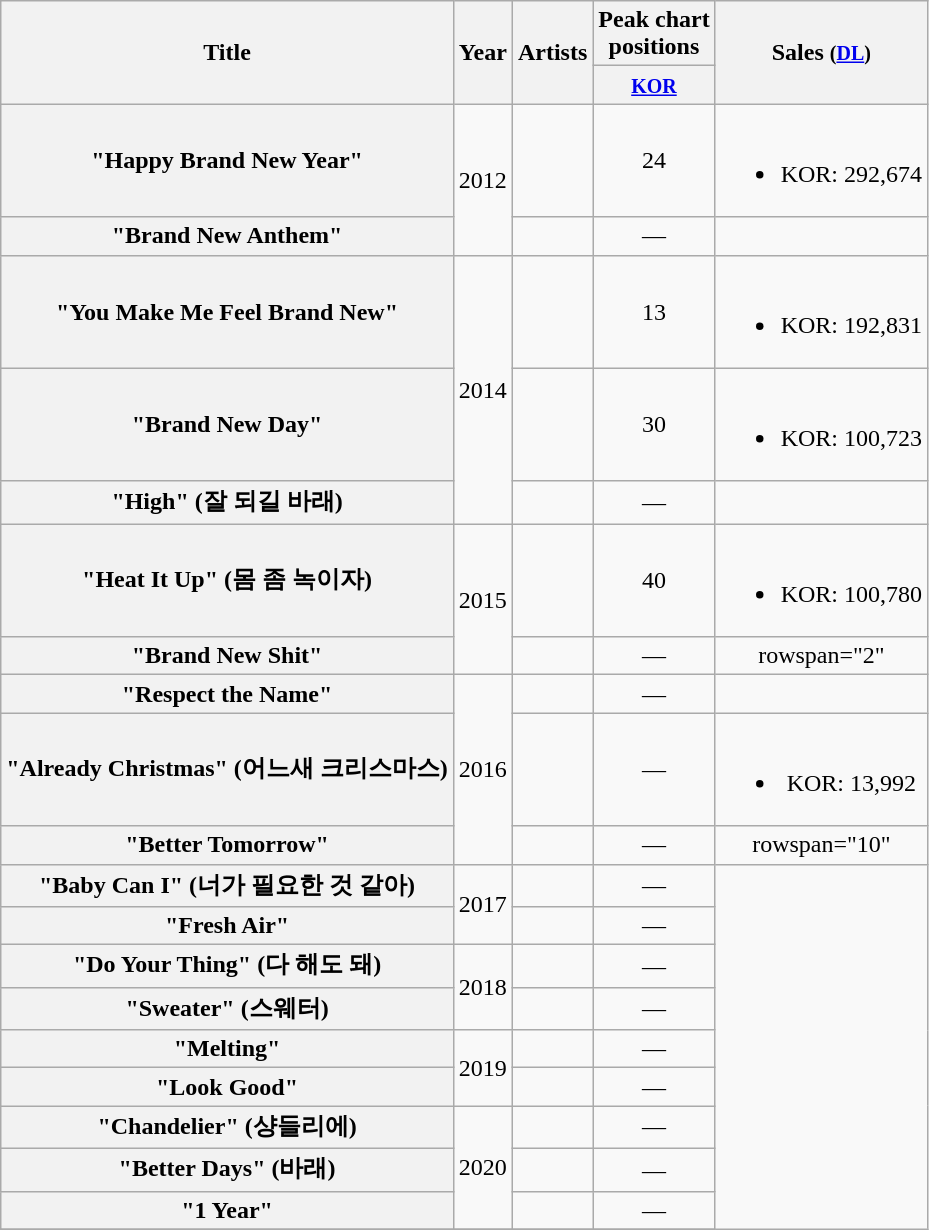<table class="wikitable plainrowheaders" style="text-align:center">
<tr>
<th scope="col" rowspan="2">Title</th>
<th scope="col" rowspan="2">Year</th>
<th scope="col" rowspan="2">Artists</th>
<th scope="col" colspan="1">Peak chart <br> positions</th>
<th scope="col" rowspan="2">Sales <small>(<a href='#'>DL</a>)</small></th>
</tr>
<tr>
<th><small><a href='#'>KOR</a></small><br></th>
</tr>
<tr>
<th scope="row">"Happy Brand New Year"</th>
<td rowspan="2">2012</td>
<td></td>
<td>24</td>
<td><br><ul><li>KOR: 292,674</li></ul></td>
</tr>
<tr>
<th scope="row">"Brand New Anthem"</th>
<td></td>
<td>—</td>
<td></td>
</tr>
<tr>
<th scope="row">"You Make Me Feel Brand New"</th>
<td rowspan="3">2014</td>
<td></td>
<td>13</td>
<td><br><ul><li>KOR: 192,831</li></ul></td>
</tr>
<tr>
<th scope="row">"Brand New Day"</th>
<td></td>
<td>30</td>
<td><br><ul><li>KOR: 100,723</li></ul></td>
</tr>
<tr>
<th scope="row">"High" (잘 되길 바래)</th>
<td></td>
<td>—</td>
<td></td>
</tr>
<tr>
<th scope="row">"Heat It Up" (몸 좀 녹이자)</th>
<td rowspan="2">2015</td>
<td></td>
<td>40</td>
<td><br><ul><li>KOR: 100,780</li></ul></td>
</tr>
<tr>
<th scope="row">"Brand New Shit"</th>
<td></td>
<td>—</td>
<td>rowspan="2" </td>
</tr>
<tr>
<th scope="row">"Respect the Name"</th>
<td rowspan="3">2016</td>
<td></td>
<td>—</td>
</tr>
<tr>
<th scope="row">"Already Christmas" (어느새 크리스마스)</th>
<td></td>
<td>—</td>
<td><br><ul><li>KOR: 13,992</li></ul></td>
</tr>
<tr>
<th scope="row">"Better Tomorrow"</th>
<td></td>
<td>—</td>
<td>rowspan="10" </td>
</tr>
<tr>
<th scope="row">"Baby Can I" (너가 필요한 것 같아)</th>
<td rowspan="2">2017</td>
<td></td>
<td>—</td>
</tr>
<tr>
<th scope="row">"Fresh Air"</th>
<td></td>
<td>—</td>
</tr>
<tr>
<th scope="row">"Do Your Thing" (다 해도 돼)</th>
<td rowspan="2">2018</td>
<td></td>
<td>—</td>
</tr>
<tr>
<th scope="row">"Sweater" (스웨터)</th>
<td></td>
<td>—</td>
</tr>
<tr>
<th scope="row">"Melting"</th>
<td rowspan="2">2019</td>
<td></td>
<td>—</td>
</tr>
<tr>
<th scope="row">"Look Good"</th>
<td></td>
<td>—</td>
</tr>
<tr>
<th scope="row">"Chandelier" (샹들리에)</th>
<td rowspan="3">2020</td>
<td></td>
<td>—</td>
</tr>
<tr>
<th scope="row">"Better Days" (바래)</th>
<td></td>
<td>—</td>
</tr>
<tr>
<th scope="row">"1 Year"</th>
<td></td>
<td>—</td>
</tr>
<tr>
</tr>
</table>
